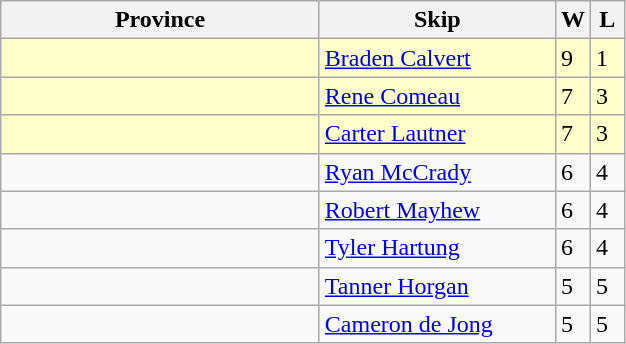<table class="wikitable">
<tr>
<th width=205>Province</th>
<th width=150>Skip</th>
<th width=15>W</th>
<th width=15>L</th>
</tr>
<tr bgcolor=#ffffcc>
<td></td>
<td><a href='#'>Braden Calvert</a></td>
<td>9</td>
<td>1</td>
</tr>
<tr bgcolor=#ffffcc>
<td></td>
<td><a href='#'>Rene Comeau</a></td>
<td>7</td>
<td>3</td>
</tr>
<tr bgcolor=#ffffcc>
<td></td>
<td><a href='#'>Carter Lautner</a></td>
<td>7</td>
<td>3</td>
</tr>
<tr>
<td></td>
<td><a href='#'>Ryan McCrady</a></td>
<td>6</td>
<td>4</td>
</tr>
<tr>
<td></td>
<td><a href='#'>Robert Mayhew</a></td>
<td>6</td>
<td>4</td>
</tr>
<tr>
<td></td>
<td><a href='#'>Tyler Hartung</a></td>
<td>6</td>
<td>4</td>
</tr>
<tr>
<td></td>
<td><a href='#'>Tanner Horgan</a></td>
<td>5</td>
<td>5</td>
</tr>
<tr>
<td></td>
<td><a href='#'>Cameron de Jong</a></td>
<td>5</td>
<td>5</td>
</tr>
</table>
